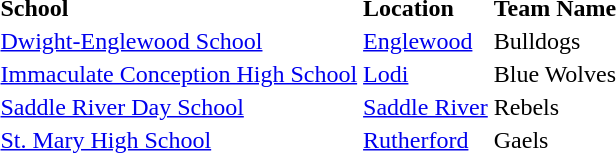<table>
<tr>
<td><strong>School</strong></td>
<td><strong>Location</strong></td>
<td><strong>Team Name</strong></td>
</tr>
<tr>
<td><a href='#'>Dwight-Englewood School</a></td>
<td><a href='#'>Englewood</a></td>
<td>Bulldogs</td>
</tr>
<tr>
<td><a href='#'>Immaculate Conception High School</a></td>
<td><a href='#'>Lodi</a></td>
<td>Blue Wolves</td>
</tr>
<tr>
<td><a href='#'>Saddle River Day School</a></td>
<td><a href='#'>Saddle River</a></td>
<td>Rebels</td>
</tr>
<tr>
<td><a href='#'>St. Mary High School</a></td>
<td><a href='#'>Rutherford</a></td>
<td>Gaels</td>
</tr>
<tr>
</tr>
</table>
